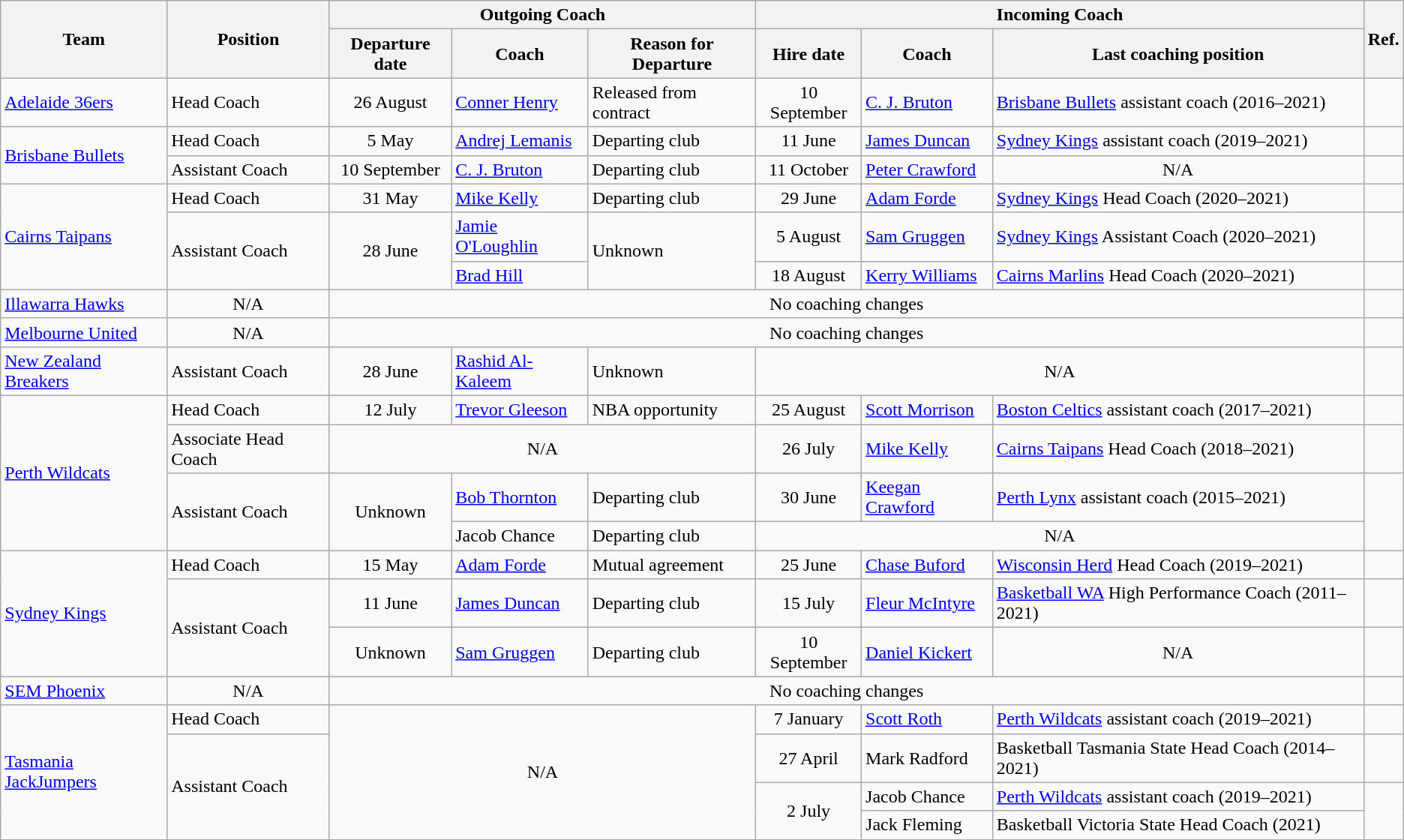<table class="wikitable sortable">
<tr>
<th rowspan="2">Team</th>
<th rowspan="2">Position</th>
<th colspan="3">Outgoing Coach</th>
<th colspan="3">Incoming Coach</th>
<th rowspan="2" class="unsortable">Ref.</th>
</tr>
<tr>
<th>Departure date</th>
<th>Coach</th>
<th>Reason for Departure</th>
<th>Hire date</th>
<th>Coach</th>
<th class="unsortable">Last coaching position</th>
</tr>
<tr>
<td><a href='#'>Adelaide 36ers</a></td>
<td>Head Coach</td>
<td align="center">26 August</td>
<td><a href='#'>Conner Henry</a></td>
<td>Released from contract</td>
<td align="center">10 September</td>
<td><a href='#'>C. J. Bruton</a></td>
<td><a href='#'>Brisbane Bullets</a> assistant coach (2016–2021)</td>
<td></td>
</tr>
<tr>
<td rowspan="2"><a href='#'>Brisbane Bullets</a></td>
<td>Head Coach</td>
<td align="center">5 May</td>
<td><a href='#'>Andrej Lemanis</a></td>
<td>Departing club</td>
<td align="center">11 June</td>
<td><a href='#'>James Duncan</a></td>
<td><a href='#'>Sydney Kings</a> assistant coach (2019–2021)</td>
<td></td>
</tr>
<tr>
<td>Assistant Coach</td>
<td align="center">10 September</td>
<td><a href='#'>C. J. Bruton</a></td>
<td>Departing club</td>
<td align="center">11 October</td>
<td><a href='#'>Peter Crawford</a></td>
<td align="center">N/A</td>
<td></td>
</tr>
<tr>
<td rowspan="3"><a href='#'>Cairns Taipans</a></td>
<td>Head Coach</td>
<td align="center">31 May</td>
<td><a href='#'>Mike Kelly</a></td>
<td>Departing club</td>
<td align="center">29 June</td>
<td><a href='#'>Adam Forde</a></td>
<td><a href='#'>Sydney Kings</a> Head Coach (2020–2021)</td>
<td></td>
</tr>
<tr>
<td rowspan="2">Assistant Coach</td>
<td align="center" rowspan="2">28 June</td>
<td><a href='#'>Jamie O'Loughlin</a></td>
<td rowspan="2">Unknown</td>
<td align="center">5 August</td>
<td><a href='#'>Sam Gruggen</a></td>
<td><a href='#'>Sydney Kings</a> Assistant Coach (2020–2021)</td>
<td></td>
</tr>
<tr>
<td><a href='#'>Brad Hill</a></td>
<td align="center">18 August</td>
<td><a href='#'>Kerry Williams</a></td>
<td><a href='#'>Cairns Marlins</a> Head Coach (2020–2021)</td>
<td></td>
</tr>
<tr>
<td><a href='#'>Illawarra Hawks</a></td>
<td align="center">N/A</td>
<td align="center" colspan="6">No coaching changes</td>
<td></td>
</tr>
<tr>
<td><a href='#'>Melbourne United</a></td>
<td align="center">N/A</td>
<td align="center" colspan="6">No coaching changes</td>
<td></td>
</tr>
<tr>
<td><a href='#'>New Zealand Breakers</a></td>
<td>Assistant Coach</td>
<td align="center">28 June</td>
<td><a href='#'>Rashid Al-Kaleem</a></td>
<td>Unknown</td>
<td align="center" colspan="3">N/A</td>
<td></td>
</tr>
<tr>
<td rowspan="4"><a href='#'>Perth Wildcats</a></td>
<td>Head Coach</td>
<td align="center">12 July</td>
<td><a href='#'>Trevor Gleeson</a></td>
<td>NBA opportunity</td>
<td align="center">25 August</td>
<td><a href='#'>Scott Morrison</a></td>
<td><a href='#'>Boston Celtics</a> assistant coach (2017–2021)</td>
<td></td>
</tr>
<tr>
<td>Associate Head Coach</td>
<td colspan="3" align="center">N/A</td>
<td align="center">26 July</td>
<td><a href='#'>Mike Kelly</a></td>
<td><a href='#'>Cairns Taipans</a> Head Coach (2018–2021)</td>
<td></td>
</tr>
<tr>
<td rowspan="2">Assistant Coach</td>
<td rowspan="2" align="center">Unknown</td>
<td><a href='#'>Bob Thornton</a></td>
<td>Departing club</td>
<td align="center">30 June</td>
<td><a href='#'>Keegan Crawford</a></td>
<td><a href='#'>Perth Lynx</a> assistant coach (2015–2021)</td>
<td rowspan="2"></td>
</tr>
<tr>
<td>Jacob Chance</td>
<td>Departing club</td>
<td colspan="3" align="center">N/A</td>
</tr>
<tr>
<td rowspan="3"><a href='#'>Sydney Kings</a></td>
<td>Head Coach</td>
<td align="center">15 May</td>
<td><a href='#'>Adam Forde</a></td>
<td>Mutual agreement</td>
<td align="center">25 June</td>
<td><a href='#'>Chase Buford</a></td>
<td><a href='#'>Wisconsin Herd</a> Head Coach (2019–2021)</td>
<td></td>
</tr>
<tr>
<td rowspan="2">Assistant Coach</td>
<td align="center">11 June</td>
<td><a href='#'>James Duncan</a></td>
<td>Departing club</td>
<td align="center">15 July</td>
<td><a href='#'>Fleur McIntyre</a></td>
<td><a href='#'>Basketball WA</a> High Performance Coach (2011–2021)</td>
<td></td>
</tr>
<tr>
<td align="center">Unknown</td>
<td><a href='#'>Sam Gruggen</a></td>
<td>Departing club</td>
<td align="center">10 September</td>
<td><a href='#'>Daniel Kickert</a></td>
<td align="center">N/A</td>
<td></td>
</tr>
<tr>
<td><a href='#'>SEM Phoenix</a></td>
<td align="center">N/A</td>
<td align="center" colspan="6">No coaching changes</td>
<td></td>
</tr>
<tr>
<td rowspan="4"><a href='#'>Tasmania JackJumpers</a></td>
<td>Head Coach</td>
<td align="center" colspan="3" rowspan="4">N/A</td>
<td align="center">7 January</td>
<td><a href='#'>Scott Roth</a></td>
<td><a href='#'>Perth Wildcats</a> assistant coach (2019–2021)</td>
<td></td>
</tr>
<tr>
<td rowspan="3">Assistant Coach</td>
<td align="center">27 April</td>
<td>Mark Radford</td>
<td>Basketball Tasmania State Head Coach (2014–2021)</td>
<td></td>
</tr>
<tr>
<td rowspan="2" align="center">2 July</td>
<td>Jacob Chance</td>
<td><a href='#'>Perth Wildcats</a> assistant coach (2019–2021)</td>
<td rowspan="2"></td>
</tr>
<tr>
<td>Jack Fleming</td>
<td>Basketball Victoria State Head Coach (2021)</td>
</tr>
</table>
